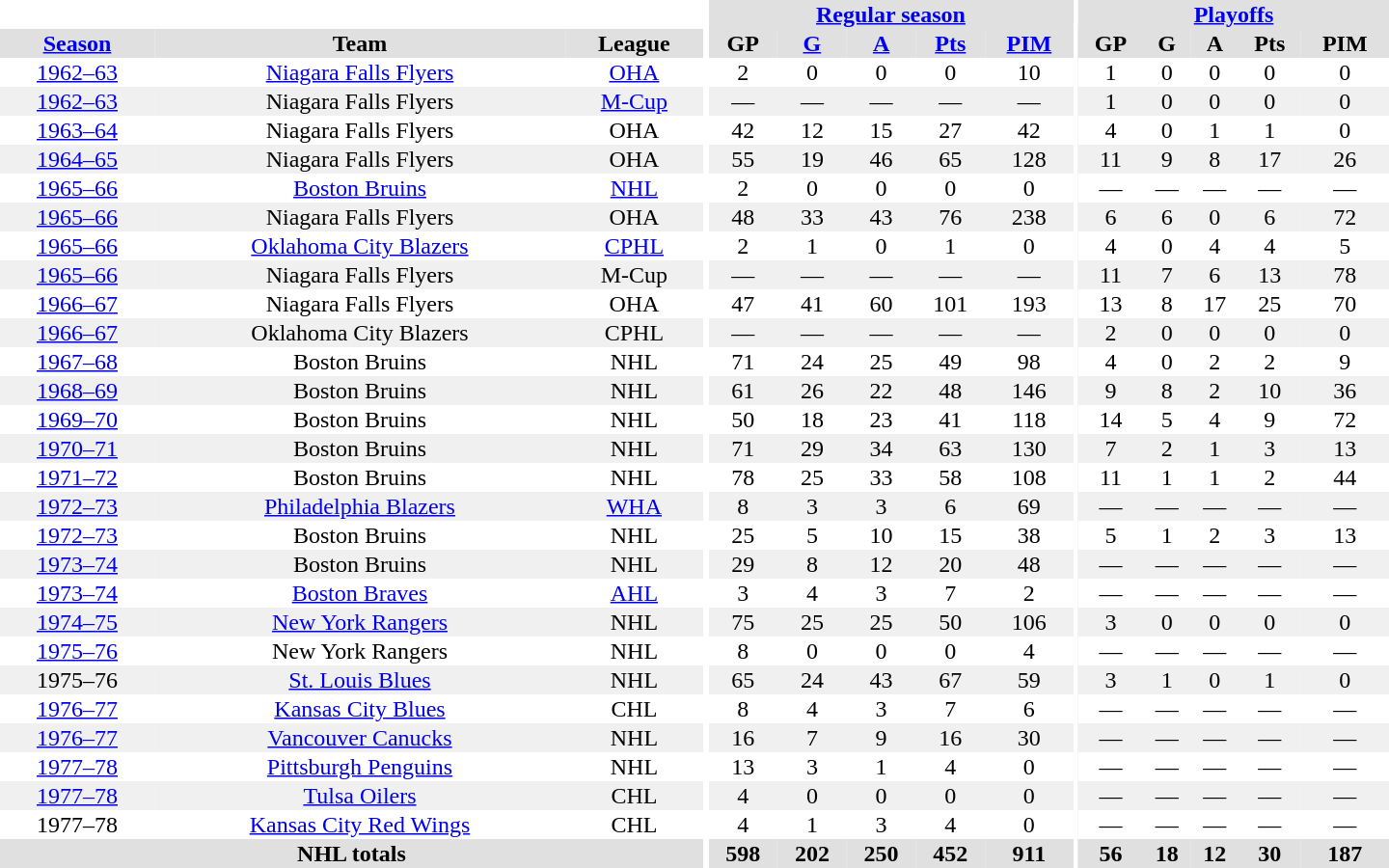<table border="0" cellpadding="1" cellspacing="0" style="text-align:center; width:60em">
<tr bgcolor="#e0e0e0">
<th colspan="3" bgcolor="#ffffff"></th>
<th rowspan="100" bgcolor="#ffffff"></th>
<th colspan="5"><a href='#'>Regular season</a></th>
<th rowspan="100" bgcolor="#ffffff"></th>
<th colspan="5"><a href='#'>Playoffs</a></th>
</tr>
<tr bgcolor="#e0e0e0">
<th><a href='#'>Season</a></th>
<th>Team</th>
<th>League</th>
<th>GP</th>
<th><a href='#'>G</a></th>
<th><a href='#'>A</a></th>
<th><a href='#'>Pts</a></th>
<th><a href='#'>PIM</a></th>
<th>GP</th>
<th>G</th>
<th>A</th>
<th>Pts</th>
<th>PIM</th>
</tr>
<tr>
<td><a href='#'>1962–63</a></td>
<td><a href='#'>Niagara Falls Flyers</a></td>
<td><a href='#'>OHA</a></td>
<td>2</td>
<td>0</td>
<td>0</td>
<td>0</td>
<td>10</td>
<td>1</td>
<td>0</td>
<td>0</td>
<td>0</td>
<td>0</td>
</tr>
<tr bgcolor="#f0f0f0">
<td><a href='#'>1962–63</a></td>
<td>Niagara Falls Flyers</td>
<td><a href='#'>M-Cup</a></td>
<td>—</td>
<td>—</td>
<td>—</td>
<td>—</td>
<td>—</td>
<td>1</td>
<td>0</td>
<td>0</td>
<td>0</td>
<td>0</td>
</tr>
<tr>
<td><a href='#'>1963–64</a></td>
<td>Niagara Falls Flyers</td>
<td>OHA</td>
<td>42</td>
<td>12</td>
<td>15</td>
<td>27</td>
<td>42</td>
<td>4</td>
<td>0</td>
<td>1</td>
<td>1</td>
<td>0</td>
</tr>
<tr bgcolor="#f0f0f0">
<td><a href='#'>1964–65</a></td>
<td>Niagara Falls Flyers</td>
<td>OHA</td>
<td>55</td>
<td>19</td>
<td>46</td>
<td>65</td>
<td>128</td>
<td>11</td>
<td>9</td>
<td>8</td>
<td>17</td>
<td>26</td>
</tr>
<tr>
<td><a href='#'>1965–66</a></td>
<td><a href='#'>Boston Bruins</a></td>
<td><a href='#'>NHL</a></td>
<td>2</td>
<td>0</td>
<td>0</td>
<td>0</td>
<td>0</td>
<td>—</td>
<td>—</td>
<td>—</td>
<td>—</td>
<td>—</td>
</tr>
<tr bgcolor="#f0f0f0">
<td><a href='#'>1965–66</a></td>
<td>Niagara Falls Flyers</td>
<td>OHA</td>
<td>48</td>
<td>33</td>
<td>43</td>
<td>76</td>
<td>238</td>
<td>6</td>
<td>6</td>
<td>0</td>
<td>6</td>
<td>72</td>
</tr>
<tr>
<td><a href='#'>1965–66</a></td>
<td><a href='#'>Oklahoma City Blazers</a></td>
<td><a href='#'>CPHL</a></td>
<td>2</td>
<td>1</td>
<td>0</td>
<td>1</td>
<td>0</td>
<td>4</td>
<td>0</td>
<td>4</td>
<td>4</td>
<td>5</td>
</tr>
<tr bgcolor="#f0f0f0">
<td><a href='#'>1965–66</a></td>
<td>Niagara Falls Flyers</td>
<td>M-Cup</td>
<td>—</td>
<td>—</td>
<td>—</td>
<td>—</td>
<td>—</td>
<td>11</td>
<td>7</td>
<td>6</td>
<td>13</td>
<td>78</td>
</tr>
<tr>
<td><a href='#'>1966–67</a></td>
<td>Niagara Falls Flyers</td>
<td>OHA</td>
<td>47</td>
<td>41</td>
<td>60</td>
<td>101</td>
<td>193</td>
<td>13</td>
<td>8</td>
<td>17</td>
<td>25</td>
<td>70</td>
</tr>
<tr bgcolor="#f0f0f0">
<td><a href='#'>1966–67</a></td>
<td>Oklahoma City Blazers</td>
<td>CPHL</td>
<td>—</td>
<td>—</td>
<td>—</td>
<td>—</td>
<td>—</td>
<td>2</td>
<td>0</td>
<td>0</td>
<td>0</td>
<td>0</td>
</tr>
<tr>
<td><a href='#'>1967–68</a></td>
<td>Boston Bruins</td>
<td>NHL</td>
<td>71</td>
<td>24</td>
<td>25</td>
<td>49</td>
<td>98</td>
<td>4</td>
<td>0</td>
<td>2</td>
<td>2</td>
<td>9</td>
</tr>
<tr bgcolor="#f0f0f0">
<td><a href='#'>1968–69</a></td>
<td>Boston Bruins</td>
<td>NHL</td>
<td>61</td>
<td>26</td>
<td>22</td>
<td>48</td>
<td>146</td>
<td>9</td>
<td>8</td>
<td>2</td>
<td>10</td>
<td>36</td>
</tr>
<tr>
<td><a href='#'>1969–70</a></td>
<td>Boston Bruins</td>
<td>NHL</td>
<td>50</td>
<td>18</td>
<td>23</td>
<td>41</td>
<td>118</td>
<td>14</td>
<td>5</td>
<td>4</td>
<td>9</td>
<td>72</td>
</tr>
<tr bgcolor="#f0f0f0">
<td><a href='#'>1970–71</a></td>
<td>Boston Bruins</td>
<td>NHL</td>
<td>71</td>
<td>29</td>
<td>34</td>
<td>63</td>
<td>130</td>
<td>7</td>
<td>2</td>
<td>1</td>
<td>3</td>
<td>13</td>
</tr>
<tr>
<td><a href='#'>1971–72</a></td>
<td>Boston Bruins</td>
<td>NHL</td>
<td>78</td>
<td>25</td>
<td>33</td>
<td>58</td>
<td>108</td>
<td>11</td>
<td>1</td>
<td>1</td>
<td>2</td>
<td>44</td>
</tr>
<tr bgcolor="#f0f0f0">
<td><a href='#'>1972–73</a></td>
<td><a href='#'>Philadelphia Blazers</a></td>
<td><a href='#'>WHA</a></td>
<td>8</td>
<td>3</td>
<td>3</td>
<td>6</td>
<td>69</td>
<td>—</td>
<td>—</td>
<td>—</td>
<td>—</td>
<td>—</td>
</tr>
<tr>
<td><a href='#'>1972–73</a></td>
<td>Boston Bruins</td>
<td>NHL</td>
<td>25</td>
<td>5</td>
<td>10</td>
<td>15</td>
<td>38</td>
<td>5</td>
<td>1</td>
<td>2</td>
<td>3</td>
<td>13</td>
</tr>
<tr bgcolor="#f0f0f0">
<td><a href='#'>1973–74</a></td>
<td>Boston Bruins</td>
<td>NHL</td>
<td>29</td>
<td>8</td>
<td>12</td>
<td>20</td>
<td>48</td>
<td>—</td>
<td>—</td>
<td>—</td>
<td>—</td>
<td>—</td>
</tr>
<tr>
<td><a href='#'>1973–74</a></td>
<td><a href='#'>Boston Braves</a></td>
<td><a href='#'>AHL</a></td>
<td>3</td>
<td>4</td>
<td>3</td>
<td>7</td>
<td>2</td>
<td>—</td>
<td>—</td>
<td>—</td>
<td>—</td>
<td>—</td>
</tr>
<tr bgcolor="#f0f0f0">
<td><a href='#'>1974–75</a></td>
<td><a href='#'>New York Rangers</a></td>
<td>NHL</td>
<td>75</td>
<td>25</td>
<td>25</td>
<td>50</td>
<td>106</td>
<td>3</td>
<td>0</td>
<td>0</td>
<td>0</td>
<td>0</td>
</tr>
<tr>
<td><a href='#'>1975–76</a></td>
<td>New York Rangers</td>
<td>NHL</td>
<td>8</td>
<td>0</td>
<td>0</td>
<td>0</td>
<td>4</td>
<td>—</td>
<td>—</td>
<td>—</td>
<td>—</td>
<td>—</td>
</tr>
<tr bgcolor="#f0f0f0">
<td>1975–76</td>
<td><a href='#'>St. Louis Blues</a></td>
<td>NHL</td>
<td>65</td>
<td>24</td>
<td>43</td>
<td>67</td>
<td>59</td>
<td>3</td>
<td>1</td>
<td>0</td>
<td>1</td>
<td>0</td>
</tr>
<tr>
<td><a href='#'>1976–77</a></td>
<td><a href='#'>Kansas City Blues</a></td>
<td>CHL</td>
<td>8</td>
<td>4</td>
<td>3</td>
<td>7</td>
<td>6</td>
<td>—</td>
<td>—</td>
<td>—</td>
<td>—</td>
<td>—</td>
</tr>
<tr bgcolor="#f0f0f0">
<td><a href='#'>1976–77</a></td>
<td><a href='#'>Vancouver Canucks</a></td>
<td>NHL</td>
<td>16</td>
<td>7</td>
<td>9</td>
<td>16</td>
<td>30</td>
<td>—</td>
<td>—</td>
<td>—</td>
<td>—</td>
<td>—</td>
</tr>
<tr>
<td><a href='#'>1977–78</a></td>
<td><a href='#'>Pittsburgh Penguins</a></td>
<td>NHL</td>
<td>13</td>
<td>3</td>
<td>1</td>
<td>4</td>
<td>0</td>
<td>—</td>
<td>—</td>
<td>—</td>
<td>—</td>
<td>—</td>
</tr>
<tr bgcolor="#f0f0f0">
<td><a href='#'>1977–78</a></td>
<td><a href='#'>Tulsa Oilers</a></td>
<td>CHL</td>
<td>4</td>
<td>0</td>
<td>0</td>
<td>0</td>
<td>0</td>
<td>—</td>
<td>—</td>
<td>—</td>
<td>—</td>
<td>—</td>
</tr>
<tr>
<td>1977–78</td>
<td><a href='#'>Kansas City Red Wings</a></td>
<td>CHL</td>
<td>4</td>
<td>1</td>
<td>3</td>
<td>4</td>
<td>0</td>
<td>—</td>
<td>—</td>
<td>—</td>
<td>—</td>
<td>—</td>
</tr>
<tr bgcolor="#e0e0e0">
<th colspan="3">NHL totals</th>
<th>598</th>
<th>202</th>
<th>250</th>
<th>452</th>
<th>911</th>
<th>56</th>
<th>18</th>
<th>12</th>
<th>30</th>
<th>187</th>
</tr>
</table>
